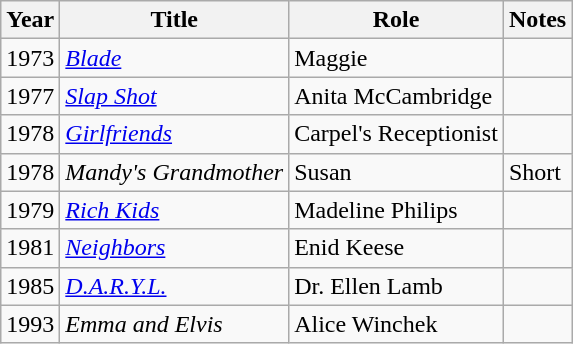<table class="wikitable sortable">
<tr>
<th>Year</th>
<th>Title</th>
<th>Role</th>
<th class="unsortable">Notes</th>
</tr>
<tr>
<td>1973</td>
<td><em><a href='#'>Blade</a></em></td>
<td>Maggie</td>
<td></td>
</tr>
<tr>
<td>1977</td>
<td><em><a href='#'>Slap Shot</a></em></td>
<td>Anita McCambridge</td>
<td></td>
</tr>
<tr>
<td>1978</td>
<td><em><a href='#'>Girlfriends</a></em></td>
<td>Carpel's Receptionist</td>
<td></td>
</tr>
<tr>
<td>1978</td>
<td><em>Mandy's Grandmother</em></td>
<td>Susan</td>
<td>Short</td>
</tr>
<tr>
<td>1979</td>
<td><em><a href='#'>Rich Kids</a></em></td>
<td>Madeline Philips</td>
<td></td>
</tr>
<tr>
<td>1981</td>
<td><em><a href='#'>Neighbors</a></em></td>
<td>Enid Keese</td>
<td></td>
</tr>
<tr>
<td>1985</td>
<td><em><a href='#'>D.A.R.Y.L.</a></em></td>
<td>Dr. Ellen Lamb</td>
<td></td>
</tr>
<tr>
<td>1993</td>
<td><em>Emma and Elvis</em></td>
<td>Alice Winchek</td>
<td></td>
</tr>
</table>
